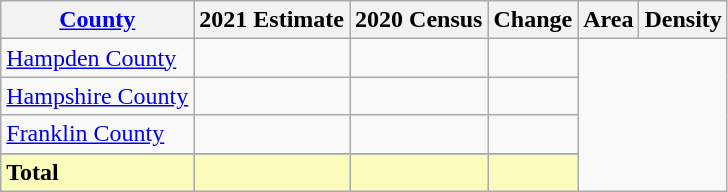<table class="wikitable sortable">
<tr>
<th><a href='#'>County</a></th>
<th>2021 Estimate</th>
<th>2020 Census</th>
<th>Change</th>
<th>Area</th>
<th>Density</th>
</tr>
<tr>
<td><a href='#'>Hampden County</a></td>
<td></td>
<td></td>
<td></td>
</tr>
<tr>
<td><a href='#'>Hampshire County</a></td>
<td></td>
<td></td>
<td></td>
</tr>
<tr>
<td><a href='#'>Franklin County</a></td>
<td></td>
<td></td>
<td></td>
</tr>
<tr>
</tr>
<tr class=sortbottom style="background:#fbfbbb">
<td><strong>Total</strong></td>
<td></td>
<td></td>
<td></td>
</tr>
</table>
